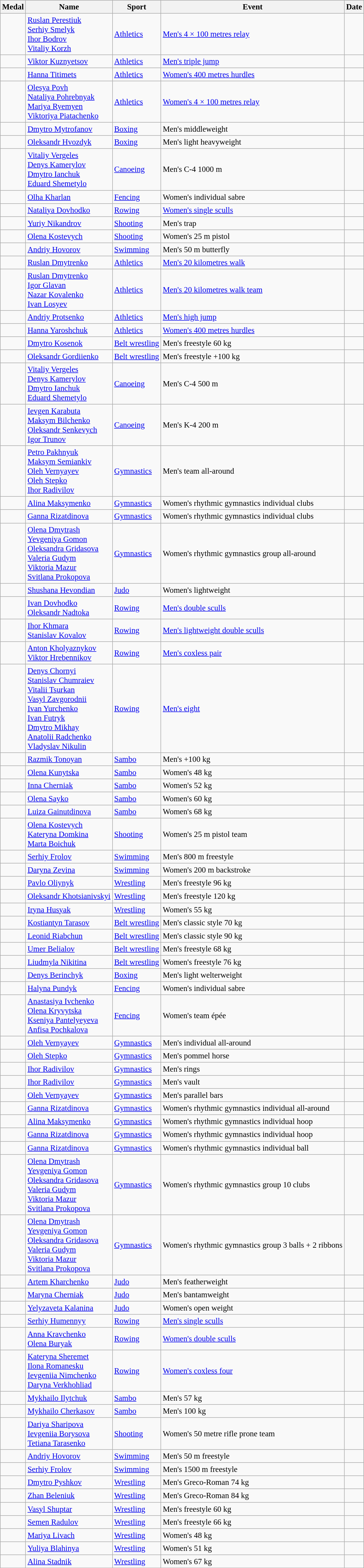<table class="wikitable sortable" style="font-size: 95%;">
<tr>
<th>Medal</th>
<th>Name</th>
<th>Sport</th>
<th>Event</th>
<th>Date</th>
</tr>
<tr>
<td></td>
<td><a href='#'>Ruslan Perestiuk</a><br><a href='#'>Serhiy Smelyk</a><br><a href='#'>Ihor Bodrov</a><br><a href='#'>Vitaliy Korzh</a></td>
<td><a href='#'>Athletics</a></td>
<td><a href='#'>Men's 4 × 100 metres relay</a></td>
<td></td>
</tr>
<tr>
<td></td>
<td><a href='#'>Viktor Kuznyetsov</a></td>
<td><a href='#'>Athletics</a></td>
<td><a href='#'>Men's triple jump</a></td>
<td></td>
</tr>
<tr>
<td></td>
<td><a href='#'>Hanna Titimets</a></td>
<td><a href='#'>Athletics</a></td>
<td><a href='#'>Women's 400 metres hurdles</a></td>
<td></td>
</tr>
<tr>
<td></td>
<td><a href='#'>Olesya Povh</a><br><a href='#'>Nataliya Pohrebnyak</a><br><a href='#'>Mariya Ryemyen</a><br><a href='#'>Viktoriya Piatachenko</a></td>
<td><a href='#'>Athletics</a></td>
<td><a href='#'>Women's 4 × 100 metres relay</a></td>
<td></td>
</tr>
<tr>
<td></td>
<td><a href='#'>Dmytro Mytrofanov</a></td>
<td><a href='#'>Boxing</a></td>
<td>Men's middleweight</td>
<td></td>
</tr>
<tr>
<td></td>
<td><a href='#'>Oleksandr Hvozdyk</a></td>
<td><a href='#'>Boxing</a></td>
<td>Men's light heavyweight</td>
<td></td>
</tr>
<tr>
<td></td>
<td><a href='#'>Vitaliy Vergeles</a><br><a href='#'>Denys Kamerylov</a><br><a href='#'>Dmytro Ianchuk</a><br><a href='#'>Eduard Shemetylo</a></td>
<td><a href='#'>Canoeing</a></td>
<td>Men's C-4 1000 m</td>
<td></td>
</tr>
<tr>
<td></td>
<td><a href='#'>Olha Kharlan</a></td>
<td><a href='#'>Fencing</a></td>
<td>Women's individual sabre</td>
<td></td>
</tr>
<tr>
<td></td>
<td><a href='#'>Nataliya Dovhodko</a></td>
<td><a href='#'>Rowing</a></td>
<td><a href='#'>Women's single sculls</a></td>
<td></td>
</tr>
<tr>
<td></td>
<td><a href='#'>Yuriy Nikandrov</a></td>
<td><a href='#'>Shooting</a></td>
<td>Men's trap</td>
<td></td>
</tr>
<tr>
<td></td>
<td><a href='#'>Olena Kostevych</a></td>
<td><a href='#'>Shooting</a></td>
<td>Women's 25 m pistol</td>
<td></td>
</tr>
<tr>
<td></td>
<td><a href='#'>Andriy Hovorov</a></td>
<td><a href='#'>Swimming</a></td>
<td>Men's 50 m butterfly</td>
<td></td>
</tr>
<tr>
<td></td>
<td><a href='#'>Ruslan Dmytrenko</a></td>
<td><a href='#'>Athletics</a></td>
<td><a href='#'>Men's 20 kilometres walk</a></td>
<td></td>
</tr>
<tr>
<td></td>
<td><a href='#'>Ruslan Dmytrenko</a><br><a href='#'>Igor Glavan</a><br><a href='#'>Nazar Kovalenko</a><br><a href='#'>Ivan Losyev</a></td>
<td><a href='#'>Athletics</a></td>
<td><a href='#'>Men's 20 kilometres walk team</a></td>
<td></td>
</tr>
<tr>
<td></td>
<td><a href='#'>Andriy Protsenko</a></td>
<td><a href='#'>Athletics</a></td>
<td><a href='#'>Men's high jump</a></td>
<td></td>
</tr>
<tr>
<td></td>
<td><a href='#'>Hanna Yaroshchuk</a></td>
<td><a href='#'>Athletics</a></td>
<td><a href='#'>Women's 400 metres hurdles</a></td>
<td></td>
</tr>
<tr>
<td></td>
<td><a href='#'>Dmytro Kosenok</a></td>
<td><a href='#'>Belt wrestling</a></td>
<td>Men's freestyle 60 kg</td>
<td></td>
</tr>
<tr>
<td></td>
<td><a href='#'>Oleksandr Gordiienko</a></td>
<td><a href='#'>Belt wrestling</a></td>
<td>Men's freestyle +100 kg</td>
<td></td>
</tr>
<tr>
<td></td>
<td><a href='#'>Vitaliy Vergeles</a><br><a href='#'>Denys Kamerylov</a><br><a href='#'>Dmytro Ianchuk</a><br><a href='#'>Eduard Shemetylo</a></td>
<td><a href='#'>Canoeing</a></td>
<td>Men's C-4 500 m</td>
<td></td>
</tr>
<tr>
<td></td>
<td><a href='#'>Ievgen Karabuta</a><br><a href='#'>Maksym Bilchenko</a><br><a href='#'>Oleksandr Senkevych</a><br><a href='#'>Igor Trunov</a></td>
<td><a href='#'>Canoeing</a></td>
<td>Men's K-4 200 m</td>
<td></td>
</tr>
<tr>
<td></td>
<td><a href='#'>Petro Pakhnyuk</a><br><a href='#'>Maksym Semiankiv</a><br><a href='#'>Oleh Vernyayev</a><br><a href='#'>Oleh Stepko</a><br><a href='#'>Ihor Radivilov</a></td>
<td><a href='#'>Gymnastics</a></td>
<td>Men's team all-around</td>
<td></td>
</tr>
<tr>
<td></td>
<td><a href='#'>Alina Maksymenko</a></td>
<td><a href='#'>Gymnastics</a></td>
<td>Women's rhythmic gymnastics individual clubs</td>
<td></td>
</tr>
<tr>
<td></td>
<td><a href='#'>Ganna Rizatdinova</a></td>
<td><a href='#'>Gymnastics</a></td>
<td>Women's rhythmic gymnastics individual clubs</td>
<td></td>
</tr>
<tr>
<td></td>
<td><a href='#'>Olena Dmytrash</a><br><a href='#'>Yevgeniya Gomon</a><br><a href='#'>Oleksandra Gridasova</a><br><a href='#'>Valeria Gudym</a><br><a href='#'>Viktoria Mazur</a><br><a href='#'>Svitlana Prokopova</a></td>
<td><a href='#'>Gymnastics</a></td>
<td>Women's rhythmic gymnastics group all-around</td>
<td></td>
</tr>
<tr>
<td></td>
<td><a href='#'>Shushana Hevondian</a></td>
<td><a href='#'>Judo</a></td>
<td>Women's lightweight</td>
<td></td>
</tr>
<tr>
<td></td>
<td><a href='#'>Ivan Dovhodko</a><br><a href='#'>Oleksandr Nadtoka</a></td>
<td><a href='#'>Rowing</a></td>
<td><a href='#'>Men's double sculls</a></td>
<td></td>
</tr>
<tr>
<td></td>
<td><a href='#'>Ihor Khmara</a><br><a href='#'>Stanislav Kovalov</a></td>
<td><a href='#'>Rowing</a></td>
<td><a href='#'>Men's lightweight double sculls</a></td>
<td></td>
</tr>
<tr>
<td></td>
<td><a href='#'>Anton Kholyaznykov</a><br><a href='#'>Viktor Hrebennikov</a></td>
<td><a href='#'>Rowing</a></td>
<td><a href='#'>Men's coxless pair</a></td>
<td></td>
</tr>
<tr>
<td></td>
<td><a href='#'>Denys Chornyi</a><br><a href='#'>Stanislav Chumraiev</a><br><a href='#'>Vitalii Tsurkan</a><br><a href='#'>Vasyl Zavgorodnii</a><br><a href='#'>Ivan Yurchenko</a><br><a href='#'>Ivan Futryk</a><br><a href='#'>Dmytro Mikhay</a><br><a href='#'>Anatolii Radchenko</a><br><a href='#'>Vladyslav Nikulin</a></td>
<td><a href='#'>Rowing</a></td>
<td><a href='#'>Men's eight</a></td>
<td></td>
</tr>
<tr>
<td></td>
<td><a href='#'>Razmik Tonoyan</a></td>
<td><a href='#'>Sambo</a></td>
<td>Men's +100 kg</td>
<td></td>
</tr>
<tr>
<td></td>
<td><a href='#'>Olena Kunytska</a></td>
<td><a href='#'>Sambo</a></td>
<td>Women's 48 kg</td>
<td></td>
</tr>
<tr>
<td></td>
<td><a href='#'>Inna Cherniak</a></td>
<td><a href='#'>Sambo</a></td>
<td>Women's 52 kg</td>
<td></td>
</tr>
<tr>
<td></td>
<td><a href='#'>Olena Sayko</a></td>
<td><a href='#'>Sambo</a></td>
<td>Women's 60 kg</td>
<td></td>
</tr>
<tr>
<td></td>
<td><a href='#'>Luiza Gainutdinova</a></td>
<td><a href='#'>Sambo</a></td>
<td>Women's 68 kg</td>
<td></td>
</tr>
<tr>
<td></td>
<td><a href='#'>Olena Kostevych</a><br><a href='#'>Kateryna Domkina</a><br><a href='#'>Marta Boichuk</a></td>
<td><a href='#'>Shooting</a></td>
<td>Women's 25 m pistol team</td>
<td></td>
</tr>
<tr>
<td></td>
<td><a href='#'>Serhiy Frolov</a></td>
<td><a href='#'>Swimming</a></td>
<td>Men's 800 m freestyle</td>
<td></td>
</tr>
<tr>
<td></td>
<td><a href='#'>Daryna Zevina</a></td>
<td><a href='#'>Swimming</a></td>
<td>Women's 200 m backstroke</td>
<td></td>
</tr>
<tr>
<td></td>
<td><a href='#'>Pavlo Oliynyk</a></td>
<td><a href='#'>Wrestling</a></td>
<td>Men's freestyle 96 kg</td>
<td></td>
</tr>
<tr>
<td></td>
<td><a href='#'>Oleksandr Khotsianivskyi</a></td>
<td><a href='#'>Wrestling</a></td>
<td>Men's freestyle 120 kg</td>
<td></td>
</tr>
<tr>
<td></td>
<td><a href='#'>Iryna Husyak</a></td>
<td><a href='#'>Wrestling</a></td>
<td>Women's 55 kg</td>
<td></td>
</tr>
<tr>
<td></td>
<td><a href='#'>Kostiantyn Tarasov</a></td>
<td><a href='#'>Belt wrestling</a></td>
<td>Men's classic style 70 kg</td>
<td></td>
</tr>
<tr>
<td></td>
<td><a href='#'>Leonid Riabchun</a></td>
<td><a href='#'>Belt wrestling</a></td>
<td>Men's classic style 90 kg</td>
<td></td>
</tr>
<tr>
<td></td>
<td><a href='#'>Umer Belialov</a></td>
<td><a href='#'>Belt wrestling</a></td>
<td>Men's freestyle 68 kg</td>
<td></td>
</tr>
<tr>
<td></td>
<td><a href='#'>Liudmyla Nikitina</a></td>
<td><a href='#'>Belt wrestling</a></td>
<td>Women's freestyle 76 kg</td>
<td></td>
</tr>
<tr>
<td></td>
<td><a href='#'>Denys Berinchyk</a></td>
<td><a href='#'>Boxing</a></td>
<td>Men's light welterweight</td>
<td></td>
</tr>
<tr>
<td></td>
<td><a href='#'>Halyna Pundyk</a></td>
<td><a href='#'>Fencing</a></td>
<td>Women's individual sabre</td>
<td></td>
</tr>
<tr>
<td></td>
<td><a href='#'>Anastasiya Ivchenko</a><br><a href='#'>Olena Kryvytska</a><br><a href='#'>Kseniya Pantelyeyeva</a><br><a href='#'>Anfisa Pochkalova</a></td>
<td><a href='#'>Fencing</a></td>
<td>Women's team épée</td>
<td></td>
</tr>
<tr>
<td></td>
<td><a href='#'>Oleh Vernyayev</a></td>
<td><a href='#'>Gymnastics</a></td>
<td>Men's individual all-around</td>
<td></td>
</tr>
<tr>
<td></td>
<td><a href='#'>Oleh Stepko</a></td>
<td><a href='#'>Gymnastics</a></td>
<td>Men's pommel horse</td>
<td></td>
</tr>
<tr>
<td></td>
<td><a href='#'>Ihor Radivilov</a></td>
<td><a href='#'>Gymnastics</a></td>
<td>Men's rings</td>
<td></td>
</tr>
<tr>
<td></td>
<td><a href='#'>Ihor Radivilov</a></td>
<td><a href='#'>Gymnastics</a></td>
<td>Men's vault</td>
<td></td>
</tr>
<tr>
<td></td>
<td><a href='#'>Oleh Vernyayev</a></td>
<td><a href='#'>Gymnastics</a></td>
<td>Men's parallel bars</td>
<td></td>
</tr>
<tr>
<td></td>
<td><a href='#'>Ganna Rizatdinova</a></td>
<td><a href='#'>Gymnastics</a></td>
<td>Women's rhythmic gymnastics individual all-around</td>
<td></td>
</tr>
<tr>
<td></td>
<td><a href='#'>Alina Maksymenko</a></td>
<td><a href='#'>Gymnastics</a></td>
<td>Women's rhythmic gymnastics individual hoop</td>
<td></td>
</tr>
<tr>
<td></td>
<td><a href='#'>Ganna Rizatdinova</a></td>
<td><a href='#'>Gymnastics</a></td>
<td>Women's rhythmic gymnastics individual hoop</td>
<td></td>
</tr>
<tr>
<td></td>
<td><a href='#'>Ganna Rizatdinova</a></td>
<td><a href='#'>Gymnastics</a></td>
<td>Women's rhythmic gymnastics individual ball</td>
<td></td>
</tr>
<tr>
<td></td>
<td><a href='#'>Olena Dmytrash</a><br><a href='#'>Yevgeniya Gomon</a><br><a href='#'>Oleksandra Gridasova</a><br><a href='#'>Valeria Gudym</a><br><a href='#'>Viktoria Mazur</a><br><a href='#'>Svitlana Prokopova</a></td>
<td><a href='#'>Gymnastics</a></td>
<td>Women's rhythmic gymnastics group 10 clubs</td>
<td></td>
</tr>
<tr>
<td></td>
<td><a href='#'>Olena Dmytrash</a><br><a href='#'>Yevgeniya Gomon</a><br><a href='#'>Oleksandra Gridasova</a><br><a href='#'>Valeria Gudym</a><br><a href='#'>Viktoria Mazur</a><br><a href='#'>Svitlana Prokopova</a></td>
<td><a href='#'>Gymnastics</a></td>
<td>Women's rhythmic gymnastics group 3 balls + 2 ribbons</td>
<td></td>
</tr>
<tr>
<td></td>
<td><a href='#'>Artem Kharchenko</a></td>
<td><a href='#'>Judo</a></td>
<td>Men's featherweight</td>
<td></td>
</tr>
<tr>
<td></td>
<td><a href='#'>Maryna Cherniak</a></td>
<td><a href='#'>Judo</a></td>
<td>Men's bantamweight</td>
<td></td>
</tr>
<tr>
<td></td>
<td><a href='#'>Yelyzaveta Kalanina</a></td>
<td><a href='#'>Judo</a></td>
<td>Women's open weight</td>
<td></td>
</tr>
<tr>
<td></td>
<td><a href='#'>Serhiy Humennyy</a></td>
<td><a href='#'>Rowing</a></td>
<td><a href='#'>Men's single sculls</a></td>
<td></td>
</tr>
<tr>
<td></td>
<td><a href='#'>Anna Kravchenko</a><br><a href='#'>Olena Buryak</a></td>
<td><a href='#'>Rowing</a></td>
<td><a href='#'>Women's double sculls</a></td>
<td></td>
</tr>
<tr>
<td></td>
<td><a href='#'>Kateryna Sheremet</a><br><a href='#'>Ilona Romanesku</a><br><a href='#'>Ievgeniia Nimchenko</a><br><a href='#'>Daryna Verkhohliad</a></td>
<td><a href='#'>Rowing</a></td>
<td><a href='#'>Women's coxless four</a></td>
<td></td>
</tr>
<tr>
<td></td>
<td><a href='#'>Mykhailo Ilytchuk</a></td>
<td><a href='#'>Sambo</a></td>
<td>Men's 57 kg</td>
<td></td>
</tr>
<tr>
<td></td>
<td><a href='#'>Mykhailo Cherkasov</a></td>
<td><a href='#'>Sambo</a></td>
<td>Men's 100 kg</td>
<td></td>
</tr>
<tr>
<td></td>
<td><a href='#'>Dariya Sharipova</a><br><a href='#'>Ievgeniia Borysova</a><br><a href='#'>Tetiana Tarasenko</a></td>
<td><a href='#'>Shooting</a></td>
<td>Women's 50 metre rifle prone team</td>
<td></td>
</tr>
<tr>
<td></td>
<td><a href='#'>Andriy Hovorov</a></td>
<td><a href='#'>Swimming</a></td>
<td>Men's 50 m freestyle</td>
<td></td>
</tr>
<tr>
<td></td>
<td><a href='#'>Serhiy Frolov</a></td>
<td><a href='#'>Swimming</a></td>
<td>Men's 1500 m freestyle</td>
<td></td>
</tr>
<tr>
<td></td>
<td><a href='#'>Dmytro Pyshkov</a></td>
<td><a href='#'>Wrestling</a></td>
<td>Men's Greco-Roman 74 kg</td>
<td></td>
</tr>
<tr>
<td></td>
<td><a href='#'>Zhan Beleniuk</a></td>
<td><a href='#'>Wrestling</a></td>
<td>Men's Greco-Roman 84 kg</td>
<td></td>
</tr>
<tr>
<td></td>
<td><a href='#'>Vasyl Shuptar</a></td>
<td><a href='#'>Wrestling</a></td>
<td>Men's freestyle 60 kg</td>
<td></td>
</tr>
<tr>
<td></td>
<td><a href='#'>Semen Radulov</a></td>
<td><a href='#'>Wrestling</a></td>
<td>Men's freestyle 66 kg</td>
<td></td>
</tr>
<tr>
<td></td>
<td><a href='#'>Mariya Livach</a></td>
<td><a href='#'>Wrestling</a></td>
<td>Women's 48 kg</td>
<td></td>
</tr>
<tr>
<td></td>
<td><a href='#'>Yuliya Blahinya</a></td>
<td><a href='#'>Wrestling</a></td>
<td>Women's 51 kg</td>
<td></td>
</tr>
<tr>
<td></td>
<td><a href='#'>Alina Stadnik</a></td>
<td><a href='#'>Wrestling</a></td>
<td>Women's 67 kg</td>
<td></td>
</tr>
</table>
